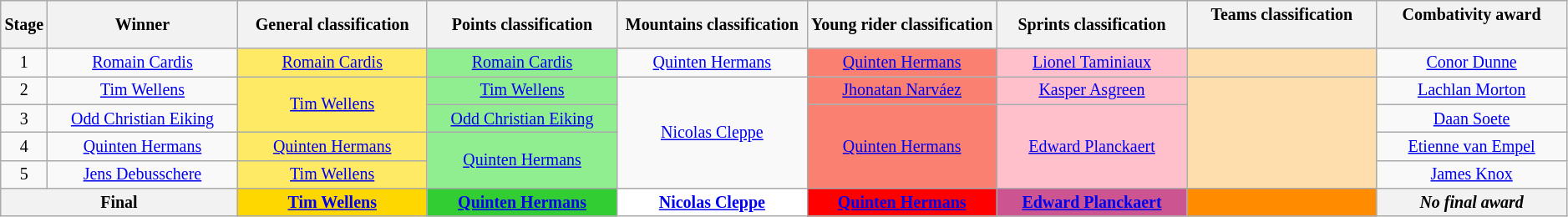<table class="wikitable" style="text-align: center; font-size:smaller;">
<tr style="background:#efefef;">
<th style="width:2%;">Stage</th>
<th style="width:12.25%;">Winner</th>
<th style="width:12.25%;">General classification<br></th>
<th style="width:12.25%;">Points classification<br></th>
<th style="width:12.25%;">Mountains classification<br></th>
<th style="width:12.25%;">Young rider classification<br></th>
<th style="width:12.25%;">Sprints classification<br></th>
<th style="width:12.25%;">Teams classification<br> </th>
<th style="width:12.25%;">Combativity award<br> </th>
</tr>
<tr>
<td scope=row>1</td>
<td><a href='#'>Romain Cardis</a></td>
<td style="background:#FFEA66;"><a href='#'>Romain Cardis</a></td>
<td style="background:lightgreen;"><a href='#'>Romain Cardis</a></td>
<td style="background:offwhite;"><a href='#'>Quinten Hermans</a></td>
<td style="background:salmon;"><a href='#'>Quinten Hermans</a></td>
<td style="background:pink;"><a href='#'>Lionel Taminiaux</a></td>
<td style="background:navajowhite;"></td>
<td><a href='#'>Conor Dunne</a></td>
</tr>
<tr>
<td scope=row>2</td>
<td><a href='#'>Tim Wellens</a></td>
<td style="background:#FFEA66;" rowspan=2><a href='#'>Tim Wellens</a></td>
<td style="background:lightgreen;"><a href='#'>Tim Wellens</a></td>
<td style="background:offwhite;" rowspan=4><a href='#'>Nicolas Cleppe</a></td>
<td style="background:salmon;"><a href='#'>Jhonatan Narváez</a></td>
<td style="background:pink;"><a href='#'>Kasper Asgreen</a></td>
<td style="background:navajowhite;" rowspan=4></td>
<td><a href='#'>Lachlan Morton</a></td>
</tr>
<tr>
<td scope=row>3</td>
<td><a href='#'>Odd Christian Eiking</a></td>
<td style="background:lightgreen;"><a href='#'>Odd Christian Eiking</a></td>
<td style="background:salmon;" rowspan=3><a href='#'>Quinten Hermans</a></td>
<td style="background:pink;" rowspan=3><a href='#'>Edward Planckaert</a></td>
<td><a href='#'>Daan Soete</a></td>
</tr>
<tr>
<td scope=row>4</td>
<td><a href='#'>Quinten Hermans</a></td>
<td style="background:#FFEA66;"><a href='#'>Quinten Hermans</a></td>
<td style="background:lightgreen;" rowspan=2><a href='#'>Quinten Hermans</a></td>
<td><a href='#'>Etienne van Empel</a></td>
</tr>
<tr>
<td scope=row>5</td>
<td><a href='#'>Jens Debusschere</a></td>
<td style="background:#FFEA66;"><a href='#'>Tim Wellens</a></td>
<td><a href='#'>James Knox</a></td>
</tr>
<tr>
<th colspan=2>Final</th>
<th style="background:gold"><a href='#'>Tim Wellens</a></th>
<th style="background:limegreen"><a href='#'>Quinten Hermans</a></th>
<th style="background:white;"><a href='#'>Nicolas Cleppe</a></th>
<th style="background:red"><a href='#'>Quinten Hermans</a></th>
<th style="background:#cc5490"><a href='#'>Edward Planckaert</a></th>
<th style="background:#FF8C00;"></th>
<th><em>No final award</em></th>
</tr>
</table>
